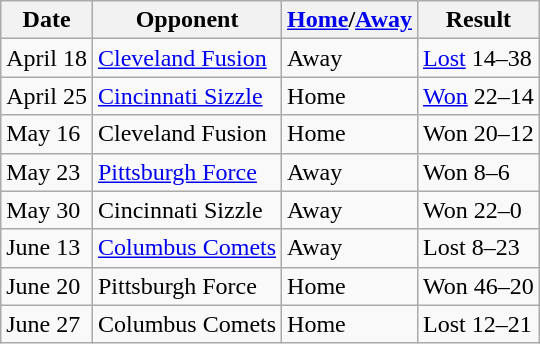<table class="wikitable">
<tr>
<th>Date</th>
<th>Opponent</th>
<th><a href='#'>Home</a>/<a href='#'>Away</a></th>
<th>Result</th>
</tr>
<tr>
<td>April 18</td>
<td><a href='#'>Cleveland Fusion</a></td>
<td>Away</td>
<td><a href='#'>Lost</a> 14–38</td>
</tr>
<tr>
<td>April 25</td>
<td><a href='#'>Cincinnati Sizzle</a></td>
<td>Home</td>
<td><a href='#'>Won</a> 22–14</td>
</tr>
<tr>
<td>May 16</td>
<td>Cleveland Fusion</td>
<td>Home</td>
<td>Won 20–12</td>
</tr>
<tr>
<td>May 23</td>
<td><a href='#'>Pittsburgh Force</a></td>
<td>Away</td>
<td>Won 8–6</td>
</tr>
<tr>
<td>May 30</td>
<td>Cincinnati Sizzle</td>
<td>Away</td>
<td>Won 22–0</td>
</tr>
<tr>
<td>June 13</td>
<td><a href='#'>Columbus Comets</a></td>
<td>Away</td>
<td>Lost 8–23</td>
</tr>
<tr>
<td>June 20</td>
<td>Pittsburgh Force</td>
<td>Home</td>
<td>Won 46–20</td>
</tr>
<tr>
<td>June 27</td>
<td>Columbus Comets</td>
<td>Home</td>
<td>Lost 12–21</td>
</tr>
</table>
